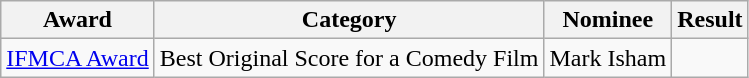<table class="wikitable sortable">
<tr>
<th>Award</th>
<th>Category</th>
<th>Nominee</th>
<th>Result</th>
</tr>
<tr>
<td rowspan="2"><a href='#'>IFMCA Award</a></td>
<td>Best Original Score for a Comedy Film</td>
<td>Mark Isham</td>
<td></td>
</tr>
</table>
